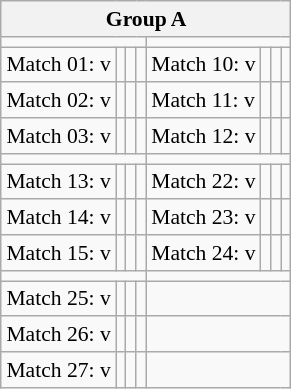<table class="wikitable" style="text-align: left; font-size: 90%; margin-left: 1em;">
<tr>
<th colspan="12">Group A</th>
</tr>
<tr>
<td colspan="4" style="text-align: center;"></td>
<td colspan="4" style="text-align: center;"></td>
</tr>
<tr>
<td>Match 01:  v </td>
<td></td>
<td></td>
<td></td>
<td>Match 10:  v </td>
<td></td>
<td></td>
<td></td>
</tr>
<tr>
<td>Match 02:  v </td>
<td></td>
<td></td>
<td></td>
<td>Match 11:  v </td>
<td></td>
<td></td>
<td></td>
</tr>
<tr>
<td>Match 03:  v </td>
<td></td>
<td></td>
<td></td>
<td>Match 12:  v </td>
<td></td>
<td></td>
<td></td>
</tr>
<tr>
<td colspan="4" style="text-align: center;"></td>
<td colspan="4" style="text-align: center;"></td>
</tr>
<tr>
<td>Match 13:  v </td>
<td></td>
<td></td>
<td></td>
<td>Match 22:  v </td>
<td></td>
<td></td>
<td></td>
</tr>
<tr>
<td>Match 14:  v </td>
<td></td>
<td></td>
<td></td>
<td>Match 23:  v </td>
<td></td>
<td></td>
<td></td>
</tr>
<tr>
<td>Match 15:  v </td>
<td></td>
<td></td>
<td></td>
<td>Match 24:  v </td>
<td></td>
<td></td>
<td></td>
</tr>
<tr>
<td colspan="4" style="text-align: center;"></td>
<td colspan="4"></td>
</tr>
<tr>
<td>Match 25:  v </td>
<td></td>
<td></td>
<td></td>
<td colspan="4"></td>
</tr>
<tr>
<td>Match 26:  v </td>
<td></td>
<td></td>
<td></td>
<td colspan="4"></td>
</tr>
<tr>
<td>Match 27:  v </td>
<td></td>
<td></td>
<td></td>
<td colspan="4"></td>
</tr>
</table>
